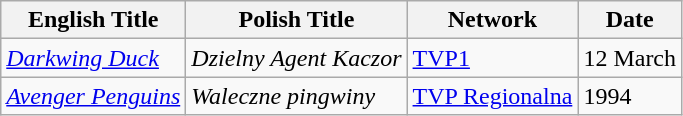<table class="wikitable">
<tr>
<th>English Title</th>
<th>Polish Title</th>
<th>Network</th>
<th>Date</th>
</tr>
<tr>
<td> <em><a href='#'>Darkwing Duck</a></em></td>
<td><em>Dzielny Agent Kaczor</em></td>
<td><a href='#'>TVP1</a></td>
<td>12 March</td>
</tr>
<tr>
<td> <em><a href='#'>Avenger Penguins</a></em></td>
<td><em>Waleczne pingwiny</em></td>
<td><a href='#'>TVP Regionalna</a></td>
<td>1994</td>
</tr>
</table>
